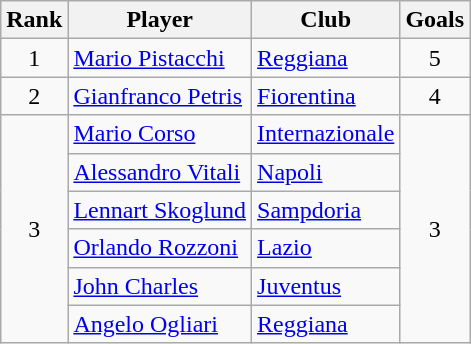<table class="wikitable sortable" style="text-align:center">
<tr>
<th>Rank</th>
<th>Player</th>
<th>Club</th>
<th>Goals</th>
</tr>
<tr>
<td>1</td>
<td align="left"><strong></strong> <a href='#'>Mario Pistacchi</a></td>
<td align="left"><a href='#'>Reggiana</a></td>
<td>5</td>
</tr>
<tr>
<td>2</td>
<td align="left"><strong></strong> <a href='#'>Gianfranco Petris</a></td>
<td align="left"><a href='#'>Fiorentina</a></td>
<td>4</td>
</tr>
<tr>
<td rowspan="6">3</td>
<td align="left"><strong></strong> <a href='#'>Mario Corso</a></td>
<td align="left"><a href='#'>Internazionale</a></td>
<td rowspan="6">3</td>
</tr>
<tr>
<td align="left"><strong></strong> <a href='#'>Alessandro Vitali</a></td>
<td align="left"><a href='#'>Napoli</a></td>
</tr>
<tr>
<td align="left"><strong></strong> <a href='#'>Lennart Skoglund</a></td>
<td align="left"><a href='#'>Sampdoria</a></td>
</tr>
<tr>
<td align="left"><strong></strong> <a href='#'>Orlando Rozzoni</a></td>
<td align="left"><a href='#'>Lazio</a></td>
</tr>
<tr>
<td align="left"><strong></strong> <a href='#'>John Charles</a></td>
<td align="left"><a href='#'>Juventus</a></td>
</tr>
<tr>
<td align="left"><strong></strong> <a href='#'>Angelo Ogliari</a></td>
<td align="left"><a href='#'>Reggiana</a></td>
</tr>
</table>
